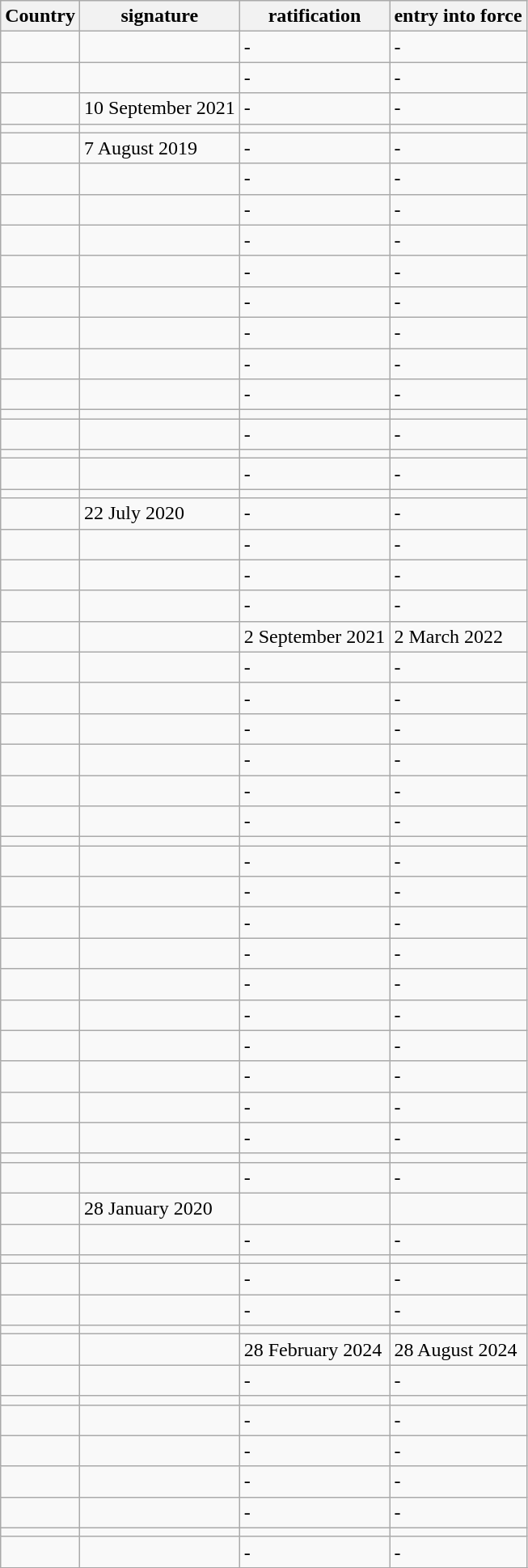<table class="wikitable sortable">
<tr>
<th>Country</th>
<th>signature</th>
<th>ratification</th>
<th>entry into force</th>
</tr>
<tr>
<td></td>
<td></td>
<td>-</td>
<td>-</td>
</tr>
<tr>
<td></td>
<td></td>
<td>-</td>
<td>-</td>
</tr>
<tr>
<td></td>
<td>10 September 2021</td>
<td>-</td>
<td>-</td>
</tr>
<tr>
<td></td>
<td></td>
<td></td>
<td></td>
</tr>
<tr>
<td></td>
<td>7 August 2019</td>
<td>-</td>
<td>-</td>
</tr>
<tr>
<td></td>
<td></td>
<td>-</td>
<td>-</td>
</tr>
<tr>
<td></td>
<td></td>
<td>-</td>
<td>-</td>
</tr>
<tr>
<td></td>
<td></td>
<td>-</td>
<td>-</td>
</tr>
<tr>
<td></td>
<td></td>
<td>-</td>
<td>-</td>
</tr>
<tr>
<td></td>
<td></td>
<td>-</td>
<td>-</td>
</tr>
<tr>
<td></td>
<td></td>
<td>-</td>
<td>-</td>
</tr>
<tr>
<td></td>
<td></td>
<td>-</td>
<td>-</td>
</tr>
<tr>
<td></td>
<td></td>
<td>-</td>
<td>-</td>
</tr>
<tr>
<td></td>
<td></td>
<td></td>
<td></td>
</tr>
<tr>
<td></td>
<td></td>
<td>-</td>
<td>-</td>
</tr>
<tr>
<td></td>
<td></td>
<td></td>
<td></td>
</tr>
<tr>
<td></td>
<td></td>
<td>-</td>
<td>-</td>
</tr>
<tr>
<td></td>
<td></td>
<td></td>
<td></td>
</tr>
<tr>
<td></td>
<td>22 July 2020</td>
<td>-</td>
<td>-</td>
</tr>
<tr>
<td></td>
<td></td>
<td>-</td>
<td>-</td>
</tr>
<tr>
<td></td>
<td></td>
<td>-</td>
<td>-</td>
</tr>
<tr>
<td></td>
<td></td>
<td>-</td>
<td>-</td>
</tr>
<tr>
<td></td>
<td></td>
<td>2 September 2021</td>
<td>2 March 2022</td>
</tr>
<tr>
<td></td>
<td></td>
<td>-</td>
<td>-</td>
</tr>
<tr>
<td></td>
<td></td>
<td>-</td>
<td>-</td>
</tr>
<tr>
<td></td>
<td></td>
<td>-</td>
<td>-</td>
</tr>
<tr>
<td></td>
<td></td>
<td>-</td>
<td>-</td>
</tr>
<tr>
<td></td>
<td></td>
<td>-</td>
<td>-</td>
</tr>
<tr>
<td></td>
<td></td>
<td>-</td>
<td>-</td>
</tr>
<tr>
<td></td>
<td></td>
<td></td>
<td></td>
</tr>
<tr>
<td></td>
<td></td>
<td>-</td>
<td>-</td>
</tr>
<tr>
<td></td>
<td></td>
<td>-</td>
<td>-</td>
</tr>
<tr>
<td></td>
<td></td>
<td>-</td>
<td>-</td>
</tr>
<tr>
<td></td>
<td></td>
<td>-</td>
<td>-</td>
</tr>
<tr>
<td></td>
<td></td>
<td>-</td>
<td>-</td>
</tr>
<tr>
<td></td>
<td></td>
<td>-</td>
<td>-</td>
</tr>
<tr>
<td></td>
<td></td>
<td>-</td>
<td>-</td>
</tr>
<tr>
<td></td>
<td></td>
<td>-</td>
<td>-</td>
</tr>
<tr>
<td></td>
<td></td>
<td>-</td>
<td>-</td>
</tr>
<tr>
<td></td>
<td></td>
<td>-</td>
<td>-</td>
</tr>
<tr>
<td></td>
<td></td>
<td></td>
<td></td>
</tr>
<tr>
<td></td>
<td></td>
<td>-</td>
<td>-</td>
</tr>
<tr>
<td></td>
<td>28 January 2020</td>
<td></td>
<td></td>
</tr>
<tr>
<td></td>
<td></td>
<td>-</td>
<td>-</td>
</tr>
<tr>
<td></td>
<td></td>
<td></td>
<td></td>
</tr>
<tr>
<td></td>
<td></td>
<td>-</td>
<td>-</td>
</tr>
<tr>
<td></td>
<td></td>
<td>-</td>
<td>-</td>
</tr>
<tr>
<td></td>
<td></td>
<td></td>
<td></td>
</tr>
<tr>
<td></td>
<td></td>
<td>28 February 2024</td>
<td>28 August 2024</td>
</tr>
<tr>
<td></td>
<td></td>
<td>-</td>
<td>-</td>
</tr>
<tr>
<td></td>
<td></td>
<td></td>
<td></td>
</tr>
<tr>
<td></td>
<td></td>
<td>-</td>
<td>-</td>
</tr>
<tr>
<td></td>
<td></td>
<td>-</td>
<td>-</td>
</tr>
<tr>
<td></td>
<td></td>
<td>-</td>
<td>-</td>
</tr>
<tr>
<td></td>
<td></td>
<td>-</td>
<td>-</td>
</tr>
<tr>
<td></td>
<td></td>
<td></td>
<td></td>
</tr>
<tr>
<td></td>
<td></td>
<td>-</td>
<td>-</td>
</tr>
<tr>
</tr>
</table>
